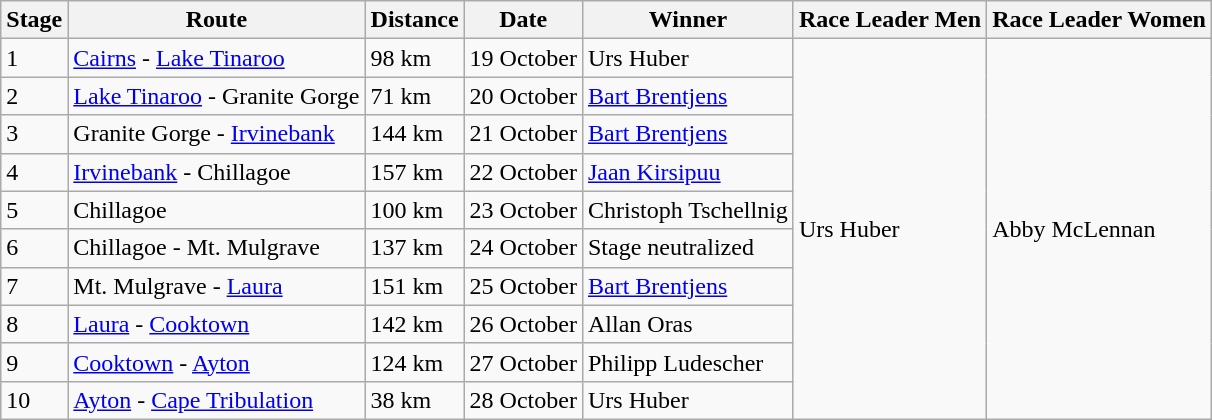<table class="wikitable">
<tr>
<th>Stage</th>
<th>Route</th>
<th>Distance</th>
<th>Date</th>
<th>Winner</th>
<th>Race Leader Men</th>
<th>Race Leader Women</th>
</tr>
<tr>
<td align=left>1</td>
<td><a href='#'>Cairns</a> - <a href='#'>Lake Tinaroo</a></td>
<td>98 km</td>
<td align=right>19 October</td>
<td> Urs Huber</td>
<td rowspan=10> Urs Huber</td>
<td rowspan=10> Abby McLennan</td>
</tr>
<tr>
<td align=left>2</td>
<td><a href='#'>Lake Tinaroo</a> - Granite Gorge</td>
<td>71 km</td>
<td align=right>20 October</td>
<td> <a href='#'>Bart Brentjens</a></td>
</tr>
<tr>
<td align=left>3</td>
<td>Granite Gorge - <a href='#'>Irvinebank</a></td>
<td>144 km</td>
<td align=right>21 October</td>
<td> <a href='#'>Bart Brentjens</a></td>
</tr>
<tr>
<td align=left>4</td>
<td><a href='#'>Irvinebank</a>  - Chillagoe</td>
<td>157 km</td>
<td align=right>22 October</td>
<td> <a href='#'>Jaan Kirsipuu</a></td>
</tr>
<tr>
<td align=left>5</td>
<td>Chillagoe</td>
<td>100 km</td>
<td align=right>23 October</td>
<td> Christoph Tschellnig</td>
</tr>
<tr>
<td align=left>6</td>
<td>Chillagoe - Mt. Mulgrave</td>
<td>137 km</td>
<td align=right>24 October</td>
<td>Stage neutralized</td>
</tr>
<tr>
<td align=left>7</td>
<td>Mt. Mulgrave - <a href='#'>Laura</a></td>
<td>151 km</td>
<td align=right>25 October</td>
<td> <a href='#'>Bart Brentjens</a></td>
</tr>
<tr>
<td align=left>8</td>
<td><a href='#'>Laura</a> - <a href='#'>Cooktown</a></td>
<td>142 km</td>
<td align=right>26 October</td>
<td> Allan Oras</td>
</tr>
<tr>
<td align=left>9</td>
<td><a href='#'>Cooktown</a> - <a href='#'>Ayton</a></td>
<td>124 km</td>
<td align=right>27 October</td>
<td> Philipp Ludescher</td>
</tr>
<tr>
<td align=left>10 </td>
<td><a href='#'>Ayton</a> - <a href='#'>Cape Tribulation</a></td>
<td>38 km</td>
<td align=right>28 October</td>
<td> Urs Huber</td>
</tr>
</table>
